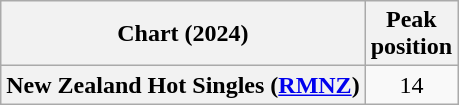<table class="wikitable sortable plainrowheaders" style="text-align:center">
<tr>
<th scope="col">Chart (2024)</th>
<th scope="col">Peak<br>position</th>
</tr>
<tr>
<th scope="row">New Zealand Hot Singles (<a href='#'>RMNZ</a>)</th>
<td>14</td>
</tr>
</table>
